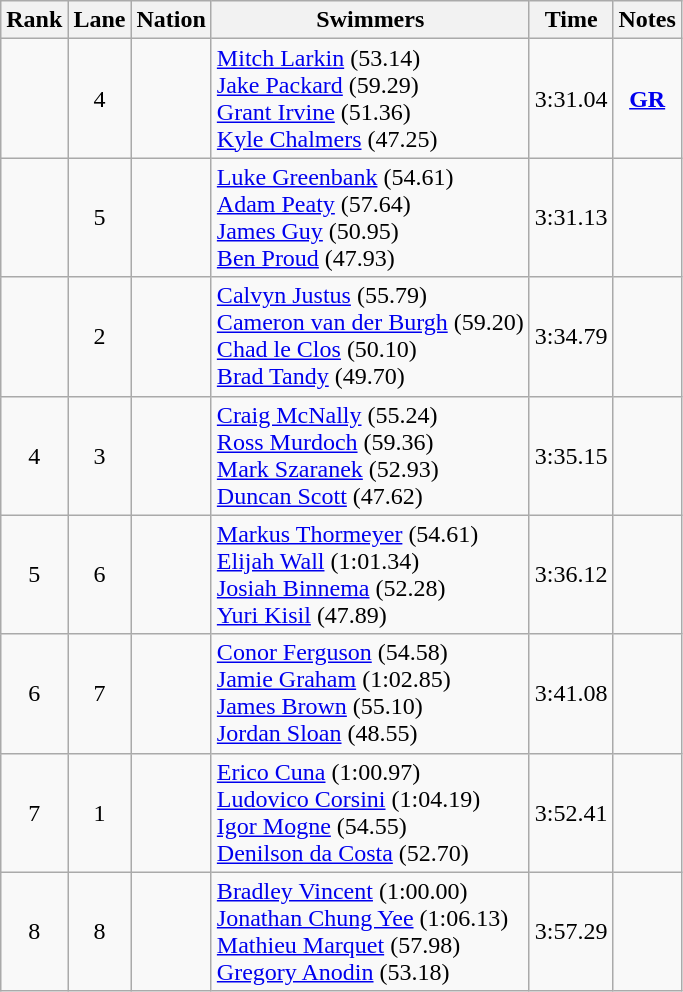<table class="wikitable sortable" style="text-align:center">
<tr>
<th>Rank</th>
<th>Lane</th>
<th>Nation</th>
<th>Swimmers</th>
<th>Time</th>
<th>Notes</th>
</tr>
<tr>
<td></td>
<td>4</td>
<td align="left"></td>
<td align="left"><a href='#'>Mitch Larkin</a> (53.14)<br><a href='#'>Jake Packard</a> (59.29)<br><a href='#'>Grant Irvine</a> (51.36)<br><a href='#'>Kyle Chalmers</a> (47.25)</td>
<td>3:31.04</td>
<td><strong><a href='#'>GR</a></strong></td>
</tr>
<tr>
<td></td>
<td>5</td>
<td align="left"></td>
<td align="left"><a href='#'>Luke Greenbank</a> (54.61)<br><a href='#'>Adam Peaty</a> (57.64)<br><a href='#'>James Guy</a> (50.95)<br><a href='#'>Ben Proud</a> (47.93)</td>
<td>3:31.13</td>
<td></td>
</tr>
<tr>
<td></td>
<td>2</td>
<td align="left"></td>
<td align="left"><a href='#'>Calvyn Justus</a> (55.79)<br><a href='#'>Cameron van der Burgh</a> (59.20)<br><a href='#'>Chad le Clos</a> (50.10)<br><a href='#'>Brad Tandy</a> (49.70)</td>
<td>3:34.79</td>
<td></td>
</tr>
<tr>
<td>4</td>
<td>3</td>
<td align="left"></td>
<td align="left"><a href='#'>Craig McNally</a> (55.24)<br><a href='#'>Ross Murdoch</a> (59.36)<br><a href='#'>Mark Szaranek</a> (52.93)<br><a href='#'>Duncan Scott</a> (47.62)</td>
<td>3:35.15</td>
<td></td>
</tr>
<tr>
<td>5</td>
<td>6</td>
<td align="left"></td>
<td align="left"><a href='#'>Markus Thormeyer</a> (54.61)<br><a href='#'>Elijah Wall</a> (1:01.34)<br><a href='#'>Josiah Binnema</a> (52.28)<br><a href='#'>Yuri Kisil</a> (47.89)</td>
<td>3:36.12</td>
<td></td>
</tr>
<tr>
<td>6</td>
<td>7</td>
<td align="left"></td>
<td align="left"><a href='#'>Conor Ferguson</a> (54.58)<br><a href='#'>Jamie Graham</a> (1:02.85)<br><a href='#'>James Brown</a> (55.10)<br><a href='#'>Jordan Sloan</a> (48.55)</td>
<td>3:41.08</td>
<td></td>
</tr>
<tr>
<td>7</td>
<td>1</td>
<td align="left"></td>
<td align="left"><a href='#'>Erico Cuna</a> (1:00.97)<br><a href='#'>Ludovico Corsini</a> (1:04.19)<br><a href='#'>Igor Mogne</a> (54.55)<br><a href='#'>Denilson da Costa</a> (52.70)</td>
<td>3:52.41</td>
<td></td>
</tr>
<tr>
<td>8</td>
<td>8</td>
<td align="left"></td>
<td align="left"><a href='#'>Bradley Vincent</a> (1:00.00)<br><a href='#'>Jonathan Chung Yee</a> (1:06.13)<br><a href='#'>Mathieu Marquet</a> (57.98)<br><a href='#'>Gregory Anodin</a> (53.18)</td>
<td>3:57.29</td>
<td></td>
</tr>
</table>
